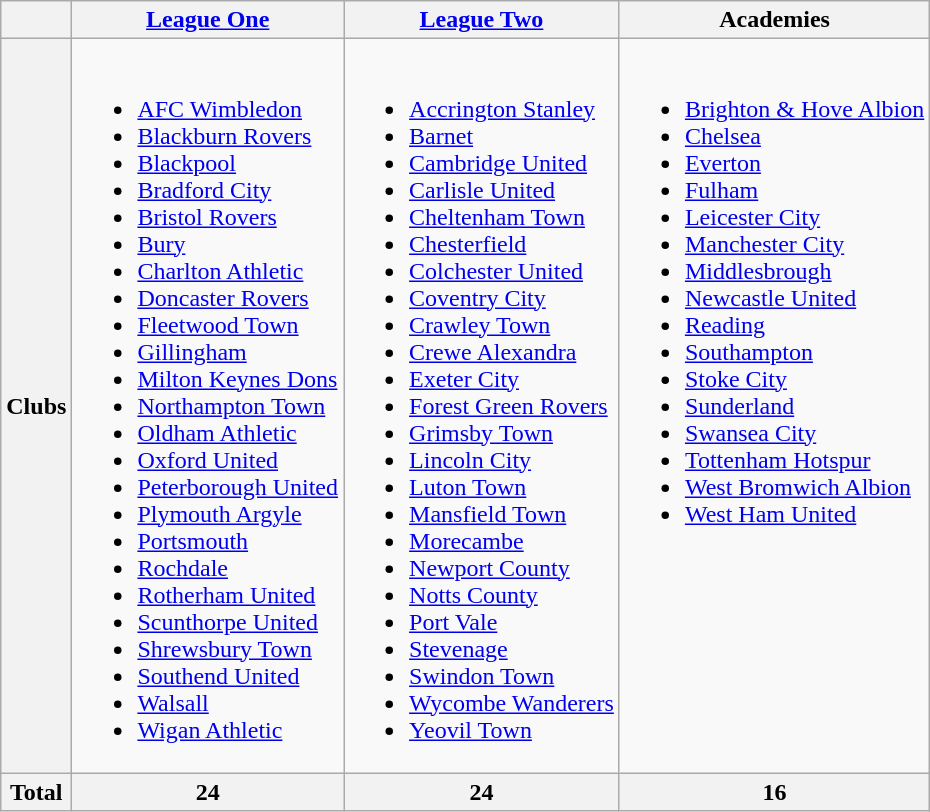<table class="wikitable">
<tr>
<th></th>
<th><a href='#'>League One</a></th>
<th><a href='#'>League Two</a></th>
<th>Academies</th>
</tr>
<tr>
<th>Clubs</th>
<td><br><ul><li><a href='#'>AFC Wimbledon</a></li><li><a href='#'>Blackburn Rovers</a></li><li><a href='#'>Blackpool</a></li><li><a href='#'>Bradford City</a></li><li><a href='#'>Bristol Rovers</a></li><li><a href='#'>Bury</a></li><li><a href='#'>Charlton Athletic</a></li><li><a href='#'>Doncaster Rovers</a></li><li><a href='#'>Fleetwood Town</a></li><li><a href='#'>Gillingham</a></li><li><a href='#'>Milton Keynes Dons</a></li><li><a href='#'>Northampton Town</a></li><li><a href='#'>Oldham Athletic</a></li><li><a href='#'>Oxford United</a></li><li><a href='#'>Peterborough United</a></li><li><a href='#'>Plymouth Argyle</a></li><li><a href='#'>Portsmouth</a></li><li><a href='#'>Rochdale</a></li><li><a href='#'>Rotherham United</a></li><li><a href='#'>Scunthorpe United</a></li><li><a href='#'>Shrewsbury Town</a></li><li><a href='#'>Southend United</a></li><li><a href='#'>Walsall</a></li><li><a href='#'>Wigan Athletic</a></li></ul></td>
<td><br><ul><li><a href='#'>Accrington Stanley</a></li><li><a href='#'>Barnet</a></li><li><a href='#'>Cambridge United</a></li><li><a href='#'>Carlisle United</a></li><li><a href='#'>Cheltenham Town</a></li><li><a href='#'>Chesterfield</a></li><li><a href='#'>Colchester United</a></li><li><a href='#'>Coventry City</a></li><li><a href='#'>Crawley Town</a></li><li><a href='#'>Crewe Alexandra</a></li><li><a href='#'>Exeter City</a></li><li><a href='#'>Forest Green Rovers</a></li><li><a href='#'>Grimsby Town</a></li><li><a href='#'>Lincoln City</a></li><li><a href='#'>Luton Town</a></li><li><a href='#'>Mansfield Town</a></li><li><a href='#'>Morecambe</a></li><li><a href='#'>Newport County</a></li><li><a href='#'>Notts County</a></li><li><a href='#'>Port Vale</a></li><li><a href='#'>Stevenage</a></li><li><a href='#'>Swindon Town</a></li><li><a href='#'>Wycombe Wanderers</a></li><li><a href='#'>Yeovil Town</a></li></ul></td>
<td valign="top"><br><ul><li><a href='#'>Brighton & Hove Albion</a></li><li><a href='#'>Chelsea</a></li><li><a href='#'>Everton</a></li><li><a href='#'>Fulham</a></li><li><a href='#'>Leicester City</a></li><li><a href='#'>Manchester City</a></li><li><a href='#'>Middlesbrough</a></li><li><a href='#'>Newcastle United</a></li><li><a href='#'>Reading</a></li><li><a href='#'>Southampton</a></li><li><a href='#'>Stoke City</a></li><li><a href='#'>Sunderland</a></li><li><a href='#'>Swansea City</a></li><li><a href='#'>Tottenham Hotspur</a></li><li><a href='#'>West Bromwich Albion</a></li><li><a href='#'>West Ham United</a></li></ul></td>
</tr>
<tr>
<th>Total</th>
<th>24</th>
<th>24</th>
<th>16</th>
</tr>
</table>
